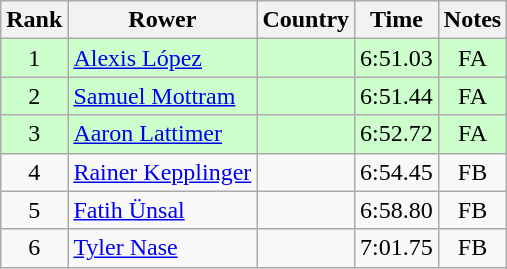<table class="wikitable" style="text-align:center">
<tr>
<th>Rank</th>
<th>Rower</th>
<th>Country</th>
<th>Time</th>
<th>Notes</th>
</tr>
<tr bgcolor=ccffcc>
<td>1</td>
<td align="left"><a href='#'>Alexis López</a></td>
<td align="left"></td>
<td>6:51.03</td>
<td>FA</td>
</tr>
<tr bgcolor=ccffcc>
<td>2</td>
<td align="left"><a href='#'>Samuel Mottram</a></td>
<td align="left"></td>
<td>6:51.44</td>
<td>FA</td>
</tr>
<tr bgcolor=ccffcc>
<td>3</td>
<td align="left"><a href='#'>Aaron Lattimer</a></td>
<td align="left"></td>
<td>6:52.72</td>
<td>FA</td>
</tr>
<tr>
<td>4</td>
<td align="left"><a href='#'>Rainer Kepplinger</a></td>
<td align="left"></td>
<td>6:54.45</td>
<td>FB</td>
</tr>
<tr>
<td>5</td>
<td align="left"><a href='#'>Fatih Ünsal</a></td>
<td align="left"></td>
<td>6:58.80</td>
<td>FB</td>
</tr>
<tr>
<td>6</td>
<td align="left"><a href='#'>Tyler Nase</a></td>
<td align="left"></td>
<td>7:01.75</td>
<td>FB</td>
</tr>
</table>
